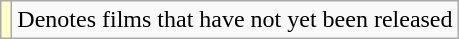<table class="wikitable">
<tr>
<td style="background:#FFFFCC;"></td>
<td>Denotes films that have not yet been released</td>
</tr>
</table>
